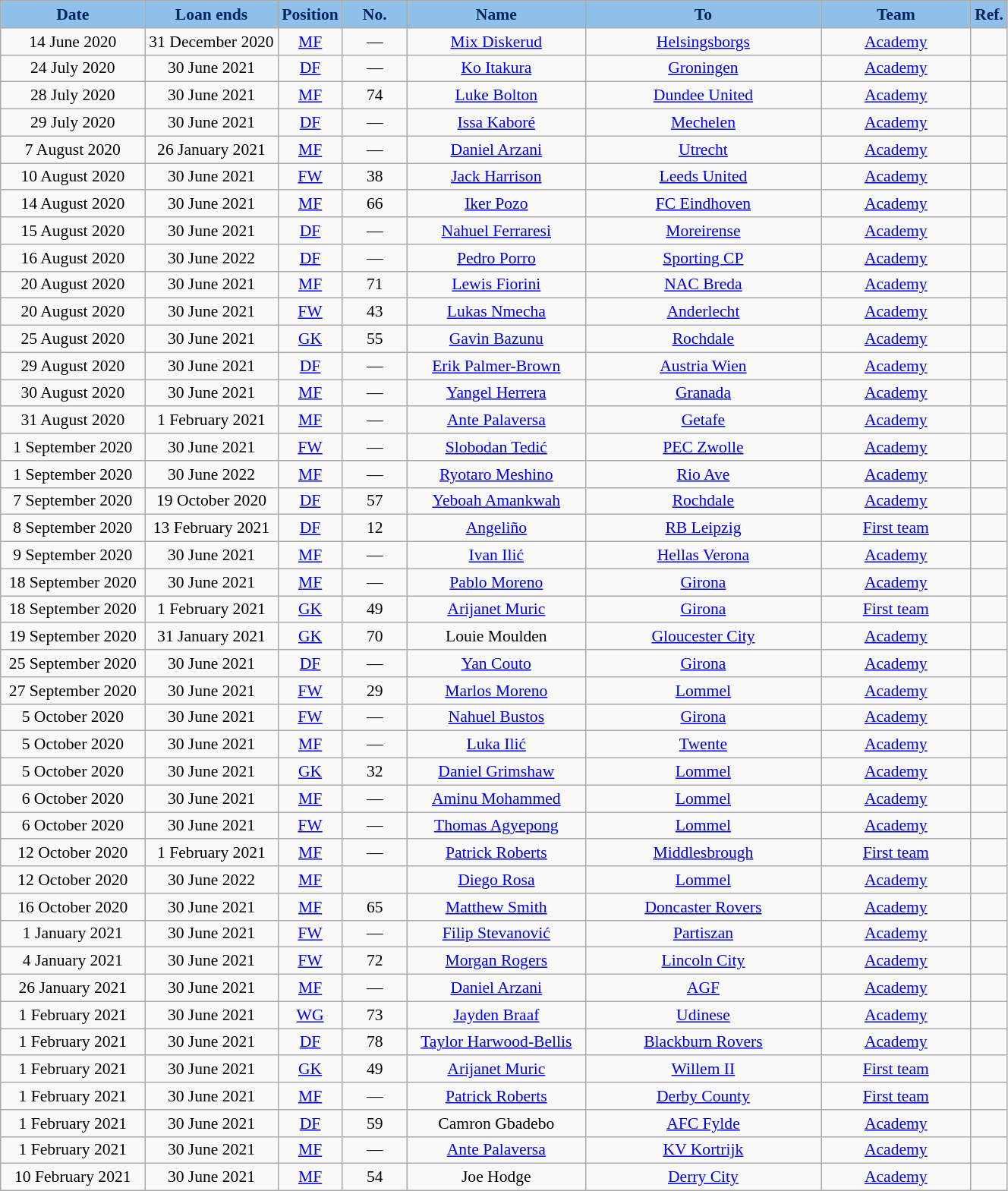<table class="wikitable" style="text-align:center; font-size:90%; ">
<tr>
<th style="background:#8FC0E9; color:#022360; width:120px;">Date</th>
<th style="background:#8FC0E9; color:#022360; width:110px;">Loan ends</th>
<th style="background:#8FC0E9; color:#022360; width:50px;">Position</th>
<th style="background:#8FC0E9; color:#022360; width:50px;">No.</th>
<th style="background:#8FC0E9; color:#022360; width:150px;">Name</th>
<th style="background:#8FC0E9; color:#022360; width:200px;">To</th>
<th style="background:#8FC0E9; color:#022360; width:125px;">Team</th>
<th style="background:#8FC0E9; color:#022360; width:25px;">Ref.</th>
</tr>
<tr>
<td>14 June 2020</td>
<td>31 December 2020</td>
<td><a href='#'>MF</a></td>
<td>—</td>
<td> <a href='#'>Mix Diskerud</a></td>
<td> <a href='#'>Helsingsborgs</a></td>
<td><a href='#'>Academy</a></td>
<td></td>
</tr>
<tr>
<td>24 July 2020</td>
<td>30 June 2021</td>
<td><a href='#'>DF</a></td>
<td>—</td>
<td> <a href='#'>Ko Itakura</a></td>
<td> <a href='#'>Groningen</a></td>
<td><a href='#'>Academy</a></td>
<td></td>
</tr>
<tr>
<td>28 July 2020</td>
<td>30 June 2021</td>
<td><a href='#'>MF</a></td>
<td>74</td>
<td> <a href='#'>Luke Bolton</a></td>
<td> <a href='#'>Dundee United</a></td>
<td><a href='#'>Academy</a></td>
<td></td>
</tr>
<tr>
<td>29 July 2020</td>
<td>30 June 2021</td>
<td><a href='#'>DF</a></td>
<td>—</td>
<td> <a href='#'>Issa Kaboré</a></td>
<td> <a href='#'>Mechelen</a></td>
<td><a href='#'>Academy</a></td>
<td></td>
</tr>
<tr>
<td>7 August 2020</td>
<td>26 January 2021 </td>
<td><a href='#'>MF</a></td>
<td>—</td>
<td> <a href='#'>Daniel Arzani</a></td>
<td> <a href='#'>Utrecht</a></td>
<td><a href='#'>Academy</a></td>
<td></td>
</tr>
<tr>
<td>10 August 2020</td>
<td>30 June 2021</td>
<td><a href='#'>FW</a></td>
<td>38</td>
<td> <a href='#'>Jack Harrison</a></td>
<td><a href='#'>Leeds United</a></td>
<td><a href='#'>Academy</a></td>
<td></td>
</tr>
<tr>
<td>14 August 2020</td>
<td>30 June 2021</td>
<td><a href='#'>MF</a></td>
<td>66</td>
<td> <a href='#'>Iker Pozo</a></td>
<td> <a href='#'>FC Eindhoven</a></td>
<td><a href='#'>Academy</a></td>
<td></td>
</tr>
<tr>
<td>15 August 2020</td>
<td>30 June 2021</td>
<td><a href='#'>DF</a></td>
<td>—</td>
<td> <a href='#'>Nahuel Ferraresi</a></td>
<td> <a href='#'>Moreirense</a></td>
<td><a href='#'>Academy</a></td>
<td></td>
</tr>
<tr>
<td>16 August 2020</td>
<td>30 June 2022</td>
<td><a href='#'>DF</a></td>
<td>—</td>
<td> <a href='#'>Pedro Porro</a></td>
<td> <a href='#'>Sporting CP</a></td>
<td><a href='#'>Academy</a></td>
<td></td>
</tr>
<tr>
<td>20 August 2020</td>
<td>30 June 2021</td>
<td><a href='#'>MF</a></td>
<td>71</td>
<td> <a href='#'>Lewis Fiorini</a></td>
<td> <a href='#'>NAC Breda</a></td>
<td><a href='#'>Academy</a></td>
<td></td>
</tr>
<tr>
<td>20 August 2020</td>
<td>30 June 2021</td>
<td><a href='#'>FW</a></td>
<td>43</td>
<td> <a href='#'>Lukas Nmecha</a></td>
<td> <a href='#'>Anderlecht</a></td>
<td><a href='#'>Academy</a></td>
<td></td>
</tr>
<tr>
<td>25 August 2020</td>
<td>30 June 2021</td>
<td><a href='#'>GK</a></td>
<td>55</td>
<td> <a href='#'>Gavin Bazunu</a></td>
<td><a href='#'>Rochdale</a></td>
<td><a href='#'>Academy</a></td>
<td></td>
</tr>
<tr>
<td>29 August 2020</td>
<td>30 June 2021</td>
<td><a href='#'>DF</a></td>
<td>—</td>
<td> <a href='#'>Erik Palmer-Brown</a></td>
<td> <a href='#'>Austria Wien</a></td>
<td><a href='#'>Academy</a></td>
<td></td>
</tr>
<tr>
<td>30 August 2020</td>
<td>30 June 2021</td>
<td><a href='#'>MF</a></td>
<td>—</td>
<td> <a href='#'>Yangel Herrera</a></td>
<td> <a href='#'>Granada</a></td>
<td><a href='#'>Academy</a></td>
<td></td>
</tr>
<tr>
<td>31 August 2020</td>
<td>1 February 2021</td>
<td><a href='#'>MF</a></td>
<td>—</td>
<td> <a href='#'>Ante Palaversa</a></td>
<td> <a href='#'>Getafe</a></td>
<td><a href='#'>Academy</a></td>
<td></td>
</tr>
<tr>
<td>1 September 2020</td>
<td>30 June 2021</td>
<td><a href='#'>FW</a></td>
<td>—</td>
<td> <a href='#'>Slobodan Tedić</a></td>
<td> <a href='#'>PEC Zwolle</a></td>
<td><a href='#'>Academy</a></td>
<td></td>
</tr>
<tr>
<td>1 September 2020</td>
<td>30 June 2022</td>
<td><a href='#'>MF</a></td>
<td>—</td>
<td> <a href='#'>Ryotaro Meshino</a></td>
<td> <a href='#'>Rio Ave</a></td>
<td><a href='#'>Academy</a></td>
<td></td>
</tr>
<tr>
<td>7 September 2020</td>
<td>19 October 2020</td>
<td><a href='#'>DF</a></td>
<td>57</td>
<td> <a href='#'>Yeboah Amankwah</a></td>
<td><a href='#'>Rochdale</a></td>
<td><a href='#'>Academy</a></td>
<td></td>
</tr>
<tr>
<td>8 September 2020</td>
<td>13 February 2021</td>
<td><a href='#'>DF</a></td>
<td>12</td>
<td> <a href='#'>Angeliño</a></td>
<td> <a href='#'>RB Leipzig</a></td>
<td><a href='#'>First team</a></td>
<td></td>
</tr>
<tr>
<td>9 September 2020</td>
<td>30 June 2021</td>
<td><a href='#'>MF</a></td>
<td>—</td>
<td> <a href='#'>Ivan Ilić</a></td>
<td> <a href='#'>Hellas Verona</a></td>
<td><a href='#'>Academy</a></td>
<td></td>
</tr>
<tr>
<td>18 September 2020</td>
<td>30 June 2021</td>
<td><a href='#'>MF</a></td>
<td>—</td>
<td> <a href='#'>Pablo Moreno</a></td>
<td> <a href='#'>Girona</a></td>
<td><a href='#'>Academy</a></td>
<td></td>
</tr>
<tr>
<td>18 September 2020</td>
<td>1 February 2021</td>
<td><a href='#'>GK</a></td>
<td>49</td>
<td> <a href='#'>Arijanet Muric</a></td>
<td> <a href='#'>Girona</a></td>
<td><a href='#'>First team</a></td>
<td></td>
</tr>
<tr>
<td>19 September 2020</td>
<td>31 January 2021</td>
<td><a href='#'>GK</a></td>
<td>70</td>
<td> Louie Moulden</td>
<td><a href='#'>Gloucester City</a></td>
<td><a href='#'>Academy</a></td>
<td></td>
</tr>
<tr>
<td>25 September 2020</td>
<td>30 June 2021</td>
<td><a href='#'>DF</a></td>
<td>—</td>
<td> <a href='#'>Yan Couto</a></td>
<td> <a href='#'>Girona</a></td>
<td><a href='#'>Academy</a></td>
<td></td>
</tr>
<tr>
<td>27 September 2020</td>
<td>30 June 2021</td>
<td><a href='#'>FW</a></td>
<td>29</td>
<td> <a href='#'>Marlos Moreno</a></td>
<td> <a href='#'>Lommel</a></td>
<td><a href='#'>Academy</a></td>
<td></td>
</tr>
<tr>
<td>5 October 2020</td>
<td>30 June 2021</td>
<td><a href='#'>FW</a></td>
<td>—</td>
<td> <a href='#'>Nahuel Bustos</a></td>
<td> <a href='#'>Girona</a></td>
<td><a href='#'>Academy</a></td>
<td></td>
</tr>
<tr>
<td>5 October 2020</td>
<td>30 June 2021</td>
<td><a href='#'>MF</a></td>
<td>—</td>
<td> <a href='#'>Luka Ilić</a></td>
<td> <a href='#'>Twente</a></td>
<td><a href='#'>Academy</a></td>
<td></td>
</tr>
<tr>
<td>5 October 2020</td>
<td>30 June 2021</td>
<td><a href='#'>GK</a></td>
<td>32</td>
<td> <a href='#'>Daniel Grimshaw</a></td>
<td> <a href='#'>Lommel</a></td>
<td><a href='#'>Academy</a></td>
<td></td>
</tr>
<tr>
<td>6 October 2020</td>
<td>30 June 2021</td>
<td><a href='#'>MF</a></td>
<td>—</td>
<td> <a href='#'>Aminu Mohammed</a></td>
<td> <a href='#'>Lommel</a></td>
<td><a href='#'>Academy</a></td>
<td></td>
</tr>
<tr>
<td>6 October 2020</td>
<td>30 June 2021</td>
<td><a href='#'>FW</a></td>
<td>—</td>
<td> <a href='#'>Thomas Agyepong</a></td>
<td> <a href='#'>Lommel</a></td>
<td><a href='#'>Academy</a></td>
<td></td>
</tr>
<tr>
<td>12 October 2020</td>
<td>1 February 2021</td>
<td><a href='#'>MF</a></td>
<td>—</td>
<td> <a href='#'>Patrick Roberts</a></td>
<td><a href='#'>Middlesbrough</a></td>
<td><a href='#'>First team</a></td>
<td></td>
</tr>
<tr>
<td>12 October 2020</td>
<td>30 June 2022</td>
<td><a href='#'>MF</a></td>
<td></td>
<td> <a href='#'>Diego Rosa</a></td>
<td> <a href='#'>Lommel</a></td>
<td><a href='#'>Academy</a></td>
<td></td>
</tr>
<tr>
<td>16 October 2020</td>
<td>30 June 2021</td>
<td><a href='#'>MF</a></td>
<td>65</td>
<td> <a href='#'>Matthew Smith</a></td>
<td><a href='#'>Doncaster Rovers</a></td>
<td><a href='#'>Academy</a></td>
<td></td>
</tr>
<tr>
<td>1 January 2021</td>
<td>30 June 2021</td>
<td><a href='#'>FW</a></td>
<td>—</td>
<td> <a href='#'>Filip Stevanović</a></td>
<td> <a href='#'>Partiszan</a></td>
<td><a href='#'>Academy</a></td>
<td></td>
</tr>
<tr>
<td>4 January 2021</td>
<td>30 June 2021</td>
<td><a href='#'>FW</a></td>
<td>72</td>
<td> <a href='#'>Morgan Rogers</a></td>
<td><a href='#'>Lincoln City</a></td>
<td><a href='#'>Academy</a></td>
<td></td>
</tr>
<tr>
<td>26 January 2021</td>
<td>30 June 2021</td>
<td><a href='#'>MF</a></td>
<td>—</td>
<td> <a href='#'>Daniel Arzani</a></td>
<td> <a href='#'>AGF</a></td>
<td><a href='#'>Academy</a></td>
<td></td>
</tr>
<tr>
<td>1 February 2021</td>
<td>30 June 2021</td>
<td><a href='#'>WG</a></td>
<td>73</td>
<td> <a href='#'>Jayden Braaf</a></td>
<td> <a href='#'>Udinese</a></td>
<td><a href='#'>Academy</a></td>
<td></td>
</tr>
<tr>
<td>1 February 2021</td>
<td>30 June 2021</td>
<td><a href='#'>DF</a></td>
<td>78</td>
<td> <a href='#'>Taylor Harwood-Bellis</a></td>
<td><a href='#'>Blackburn Rovers</a></td>
<td><a href='#'>Academy</a></td>
<td></td>
</tr>
<tr>
<td>1 February 2021</td>
<td>30 June 2021</td>
<td><a href='#'>GK</a></td>
<td>49</td>
<td> <a href='#'>Arijanet Muric</a></td>
<td> <a href='#'>Willem II</a></td>
<td><a href='#'>First team</a></td>
<td></td>
</tr>
<tr>
<td>1 February 2021</td>
<td>30 June 2021</td>
<td><a href='#'>MF</a></td>
<td>—</td>
<td> <a href='#'>Patrick Roberts</a></td>
<td><a href='#'>Derby County</a></td>
<td><a href='#'>First team</a></td>
<td></td>
</tr>
<tr>
<td>1 February 2021</td>
<td>30 June 2021</td>
<td><a href='#'>DF</a></td>
<td>59</td>
<td> Camron Gbadebo</td>
<td><a href='#'>AFC Fylde</a></td>
<td><a href='#'>Academy</a></td>
<td></td>
</tr>
<tr>
<td>1 February 2021</td>
<td>30 June 2021</td>
<td><a href='#'>MF</a></td>
<td>—</td>
<td> <a href='#'>Ante Palaversa</a></td>
<td> <a href='#'>KV Kortrijk</a></td>
<td><a href='#'>Academy</a></td>
<td></td>
</tr>
<tr>
<td>10 February 2021</td>
<td>30 June 2021</td>
<td><a href='#'>MF</a></td>
<td>54</td>
<td> Joe Hodge</td>
<td> <a href='#'>Derry City</a></td>
<td><a href='#'>Academy</a></td>
<td></td>
</tr>
</table>
